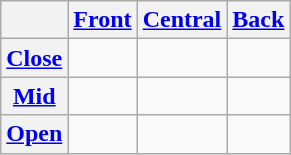<table class="wikitable" style="text-align:center;">
<tr>
<th></th>
<th><a href='#'>Front</a></th>
<th><a href='#'>Central</a></th>
<th><a href='#'>Back</a></th>
</tr>
<tr>
<th><a href='#'>Close</a></th>
<td></td>
<td></td>
<td></td>
</tr>
<tr>
<th><a href='#'>Mid</a></th>
<td></td>
<td></td>
<td></td>
</tr>
<tr>
<th><a href='#'>Open</a></th>
<td></td>
<td></td>
<td></td>
</tr>
</table>
